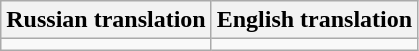<table class="wikitable">
<tr>
<th>Russian translation</th>
<th>English translation</th>
</tr>
<tr style="vertical-align:top;text-align:center;white-space:nowrap;">
<td></td>
<td></td>
</tr>
</table>
